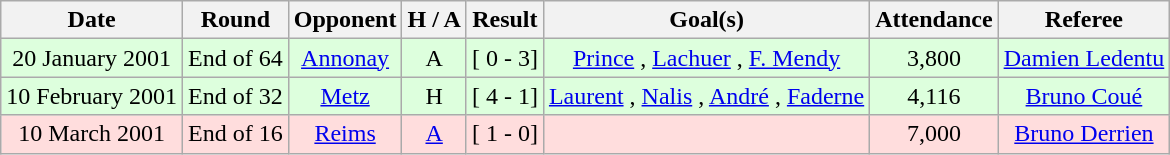<table class="wikitable" style="text-align:center">
<tr>
<th class="wikitable">Date</th>
<th>Round</th>
<th>Opponent</th>
<th>H / A</th>
<th>Result</th>
<th>Goal(s)</th>
<th>Attendance</th>
<th>Referee</th>
</tr>
<tr style="background:#dfd;">
<td>20 January 2001</td>
<td>End of 64</td>
<td><a href='#'>Annonay</a></td>
<td>A</td>
<td>[ 0 - 3]</td>
<td><a href='#'>Prince</a> , <a href='#'>Lachuer</a> , <a href='#'>F. Mendy</a> </td>
<td>3,800</td>
<td><a href='#'>Damien Ledentu</a></td>
</tr>
<tr style="background:#dfd;">
<td>10 February 2001</td>
<td>End of 32</td>
<td><a href='#'>Metz</a></td>
<td>H</td>
<td>[ 4 - 1]</td>
<td><a href='#'>Laurent</a> , <a href='#'>Nalis</a> , <a href='#'>André</a> , <a href='#'>Faderne</a> </td>
<td>4,116</td>
<td><a href='#'>Bruno Coué</a></td>
</tr>
<tr style="background:#fdd;">
<td>10 March 2001</td>
<td>End of 16</td>
<td><a href='#'>Reims</a></td>
<td><a href='#'>A</a></td>
<td>[ 1 - 0]</td>
<td></td>
<td>7,000</td>
<td><a href='#'>Bruno Derrien</a></td>
</tr>
</table>
